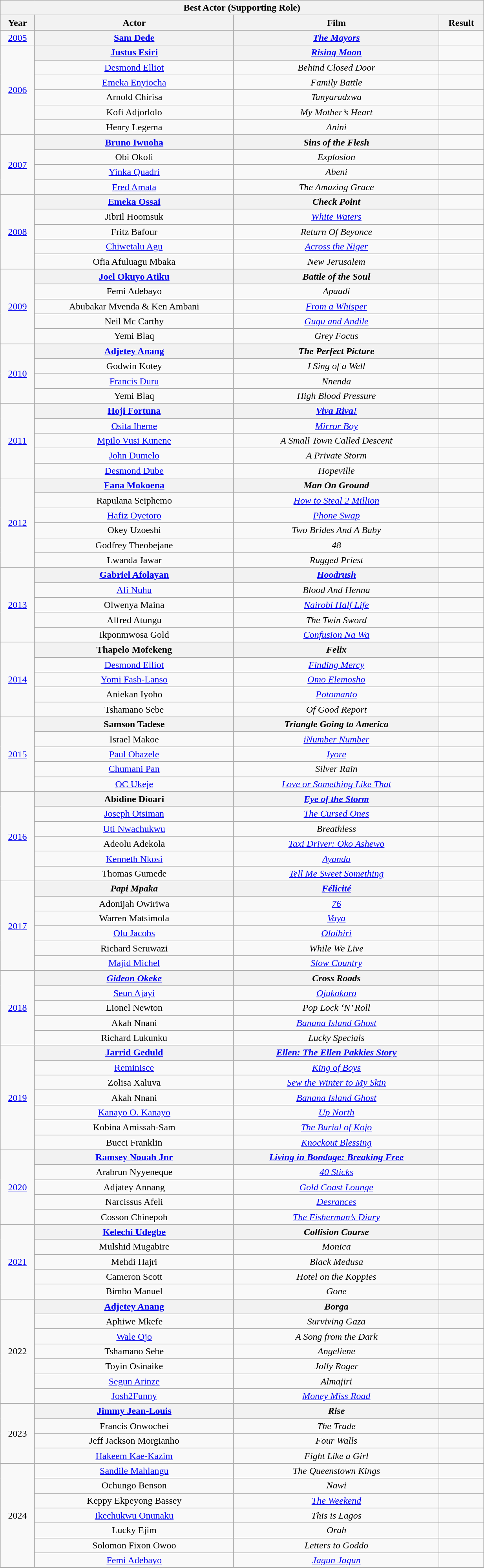<table class=wikitable style="text-align:center" width="65%">
<tr>
<th colspan="4">Best Actor (Supporting Role)</th>
</tr>
<tr>
<th>Year</th>
<th>Actor</th>
<th>Film</th>
<th>Result</th>
</tr>
<tr>
<td rowspan="1"><a href='#'>2005</a></td>
<th><a href='#'>Sam Dede</a></th>
<th><em><a href='#'>The Mayors</a></em></th>
<td></td>
</tr>
<tr>
<td rowspan="6"><a href='#'>2006</a></td>
<th><a href='#'>Justus Esiri</a></th>
<th><em><a href='#'>Rising Moon</a></em></th>
<td></td>
</tr>
<tr>
<td><a href='#'>Desmond Elliot</a></td>
<td><em>Behind Closed Door</em></td>
<td></td>
</tr>
<tr>
<td><a href='#'>Emeka Enyiocha</a></td>
<td><em>Family Battle</em></td>
<td></td>
</tr>
<tr>
<td>Arnold Chirisa</td>
<td><em>Tanyaradzwa</em></td>
<td></td>
</tr>
<tr>
<td>Kofi Adjorlolo</td>
<td><em>My Mother’s Heart</em></td>
<td></td>
</tr>
<tr>
<td>Henry Legema</td>
<td><em>Anini</em></td>
<td></td>
</tr>
<tr>
<td rowspan="4"><a href='#'>2007</a></td>
<th><a href='#'>Bruno Iwuoha</a></th>
<th><em>Sins of the Flesh</em></th>
<td></td>
</tr>
<tr>
<td>Obi Okoli</td>
<td><em>Explosion</em></td>
<td></td>
</tr>
<tr>
<td><a href='#'>Yinka Quadri</a></td>
<td><em>Abeni</em></td>
<td></td>
</tr>
<tr>
<td><a href='#'>Fred Amata</a></td>
<td><em>The Amazing Grace</em></td>
<td></td>
</tr>
<tr>
<td rowspan="5"><a href='#'>2008</a></td>
<th><a href='#'>Emeka Ossai</a></th>
<th><em>Check Point</em></th>
<td></td>
</tr>
<tr>
<td>Jibril Hoomsuk</td>
<td><em><a href='#'>White Waters</a></em></td>
<td></td>
</tr>
<tr>
<td>Fritz Bafour</td>
<td><em>Return Of Beyonce</em></td>
<td></td>
</tr>
<tr>
<td><a href='#'>Chiwetalu Agu</a></td>
<td><em><a href='#'>Across the Niger</a></em></td>
<td></td>
</tr>
<tr>
<td>Ofia Afuluagu Mbaka</td>
<td><em>New Jerusalem</em></td>
<td></td>
</tr>
<tr>
<td rowspan="5"><a href='#'>2009</a></td>
<th><a href='#'>Joel Okuyo Atiku</a></th>
<th><em>Battle of the Soul</em></th>
<td></td>
</tr>
<tr>
<td>Femi Adebayo</td>
<td><em>Apaadi</em></td>
<td></td>
</tr>
<tr>
<td>Abubakar Mvenda & Ken Ambani</td>
<td><em><a href='#'>From a Whisper</a></em></td>
<td></td>
</tr>
<tr>
<td>Neil Mc Carthy</td>
<td><em><a href='#'>Gugu and Andile</a></em></td>
<td></td>
</tr>
<tr>
<td>Yemi Blaq</td>
<td><em>Grey Focus</em></td>
<td></td>
</tr>
<tr>
<td rowspan="4"><a href='#'>2010</a></td>
<th><a href='#'>Adjetey Anang</a></th>
<th><em>The Perfect Picture</em></th>
<td></td>
</tr>
<tr>
<td>Godwin Kotey</td>
<td><em>I Sing of a Well</em></td>
<td></td>
</tr>
<tr>
<td><a href='#'>Francis Duru</a></td>
<td><em>Nnenda</em></td>
<td></td>
</tr>
<tr>
<td>Yemi Blaq</td>
<td><em>High Blood Pressure</em></td>
<td></td>
</tr>
<tr>
<td rowspan="5"><a href='#'>2011</a></td>
<th><a href='#'>Hoji Fortuna</a></th>
<th><em><a href='#'>Viva Riva!</a></em></th>
<td></td>
</tr>
<tr>
<td><a href='#'>Osita Iheme</a></td>
<td><em><a href='#'>Mirror Boy</a></em></td>
<td></td>
</tr>
<tr>
<td><a href='#'>Mpilo Vusi Kunene</a></td>
<td><em>A Small Town Called Descent</em></td>
<td></td>
</tr>
<tr>
<td><a href='#'>John Dumelo</a></td>
<td><em>A Private Storm</em></td>
<td></td>
</tr>
<tr>
<td><a href='#'>Desmond Dube</a></td>
<td><em>Hopeville</em></td>
<td></td>
</tr>
<tr>
<td rowspan="6"><a href='#'>2012</a></td>
<th><a href='#'>Fana Mokoena</a></th>
<th><em>Man On Ground</em></th>
<td></td>
</tr>
<tr>
<td>Rapulana Seiphemo</td>
<td><em><a href='#'>How to Steal 2 Million</a></em></td>
<td></td>
</tr>
<tr>
<td><a href='#'>Hafiz Oyetoro</a></td>
<td><em><a href='#'>Phone Swap</a></em></td>
<td></td>
</tr>
<tr>
<td>Okey Uzoeshi</td>
<td><em>Two Brides And A Baby</em></td>
<td></td>
</tr>
<tr>
<td>Godfrey Theobejane</td>
<td><em>48</em></td>
<td></td>
</tr>
<tr>
<td>Lwanda Jawar</td>
<td><em>Rugged Priest</em></td>
<td></td>
</tr>
<tr>
<td rowspan="5"><a href='#'>2013</a></td>
<th><a href='#'>Gabriel Afolayan</a></th>
<th><em><a href='#'>Hoodrush</a></em></th>
<td></td>
</tr>
<tr>
<td><a href='#'>Ali Nuhu</a></td>
<td><em>Blood And Henna</em></td>
<td></td>
</tr>
<tr>
<td>Olwenya Maina</td>
<td><em><a href='#'>Nairobi Half Life</a></em></td>
<td></td>
</tr>
<tr>
<td>Alfred Atungu</td>
<td><em>The Twin Sword</em></td>
<td></td>
</tr>
<tr>
<td>Ikponmwosa Gold</td>
<td><em><a href='#'>Confusion Na Wa</a></em></td>
<td></td>
</tr>
<tr>
<td rowspan="5"><a href='#'>2014</a></td>
<th>Thapelo Mofekeng</th>
<th><em>Felix</em></th>
<td></td>
</tr>
<tr>
<td><a href='#'>Desmond Elliot</a></td>
<td><em><a href='#'>Finding Mercy</a></em></td>
<td></td>
</tr>
<tr>
<td><a href='#'>Yomi Fash-Lanso</a></td>
<td><em><a href='#'>Omo Elemosho</a></em></td>
<td></td>
</tr>
<tr>
<td>Aniekan Iyoho</td>
<td><em><a href='#'>Potomanto</a></em></td>
<td></td>
</tr>
<tr>
<td>Tshamano Sebe</td>
<td><em>Of Good Report</em></td>
<td></td>
</tr>
<tr>
<td rowspan="5"><a href='#'>2015</a></td>
<th>Samson Tadese</th>
<th><em>Triangle Going to America</em></th>
<td></td>
</tr>
<tr>
<td>Israel Makoe</td>
<td><em><a href='#'>iNumber Number</a></em></td>
<td></td>
</tr>
<tr>
<td><a href='#'>Paul Obazele</a></td>
<td><em><a href='#'>Iyore</a></em></td>
<td></td>
</tr>
<tr>
<td><a href='#'>Chumani Pan</a></td>
<td><em>Silver Rain</em></td>
<td></td>
</tr>
<tr>
<td><a href='#'>OC Ukeje</a></td>
<td><em><a href='#'>Love or Something Like That</a></em></td>
<td></td>
</tr>
<tr>
<td rowspan="6"><a href='#'>2016</a></td>
<th>Abidine Dioari</th>
<th><em><a href='#'>Eye of the Storm</a></em></th>
<td></td>
</tr>
<tr>
<td><a href='#'>Joseph Otsiman</a></td>
<td><em><a href='#'>The Cursed Ones</a></em></td>
<td></td>
</tr>
<tr>
<td><a href='#'>Uti Nwachukwu</a></td>
<td><em>Breathless</em></td>
<td></td>
</tr>
<tr>
<td>Adeolu Adekola</td>
<td><em><a href='#'>Taxi Driver: Oko Ashewo</a></em></td>
<td></td>
</tr>
<tr>
<td><a href='#'>Kenneth Nkosi</a></td>
<td><em><a href='#'>Ayanda</a></em></td>
<td></td>
</tr>
<tr>
<td>Thomas Gumede</td>
<td><em><a href='#'>Tell Me Sweet Something</a></em></td>
<td></td>
</tr>
<tr>
<td rowspan="6"><a href='#'>2017</a></td>
<th><strong><em>Papi Mpaka</em></strong></th>
<th><em><a href='#'>Félicité</a></em></th>
<td></td>
</tr>
<tr>
<td>Adonijah Owiriwa</td>
<td><em><a href='#'>76</a></em></td>
<td></td>
</tr>
<tr>
<td>Warren Matsimola</td>
<td><a href='#'><em>Vaya</em></a></td>
<td></td>
</tr>
<tr>
<td><a href='#'>Olu Jacobs</a></td>
<td><em><a href='#'>Oloibiri</a></em></td>
<td></td>
</tr>
<tr>
<td>Richard Seruwazi</td>
<td><em>While We Live</em></td>
<td></td>
</tr>
<tr>
<td><a href='#'>Majid Michel</a></td>
<td><em><a href='#'>Slow Country</a></em></td>
<td></td>
</tr>
<tr>
<td rowspan="5"><a href='#'>2018</a></td>
<th><strong><em><a href='#'>Gideon Okeke</a></em></strong></th>
<th><em>Cross Roads</em></th>
<td></td>
</tr>
<tr>
<td><a href='#'>Seun Ajayi</a></td>
<td><em><a href='#'>Ojukokoro</a></em></td>
<td></td>
</tr>
<tr>
<td>Lionel Newton</td>
<td><em>Pop Lock ‘N’ Roll</em></td>
<td></td>
</tr>
<tr>
<td>Akah Nnani</td>
<td><em><a href='#'>Banana Island Ghost</a></em></td>
<td></td>
</tr>
<tr>
<td>Richard Lukunku</td>
<td><em>Lucky Specials</em></td>
<td></td>
</tr>
<tr>
<td rowspan="7"><a href='#'>2019</a></td>
<th><strong><a href='#'>Jarrid Geduld</a></strong></th>
<th><strong><em><a href='#'>Ellen: The Ellen Pakkies Story</a></em></strong></th>
<td></td>
</tr>
<tr>
<td><a href='#'>Reminisce</a></td>
<td><em><a href='#'>King of Boys</a></em></td>
<td></td>
</tr>
<tr>
<td>Zolisa Xaluva</td>
<td><em><a href='#'>Sew the Winter to My Skin</a></em></td>
<td></td>
</tr>
<tr>
<td>Akah Nnani</td>
<td><em><a href='#'>Banana Island Ghost</a></em></td>
<td></td>
</tr>
<tr>
<td><a href='#'>Kanayo O. Kanayo</a></td>
<td><em><a href='#'>Up North</a></em></td>
<td></td>
</tr>
<tr>
<td>Kobina Amissah-Sam</td>
<td><em><a href='#'>The Burial of Kojo</a></em></td>
<td></td>
</tr>
<tr>
<td>Bucci Franklin</td>
<td><em><a href='#'>Knockout Blessing</a></em></td>
<td></td>
</tr>
<tr>
<td rowspan="5"><a href='#'>2020</a></td>
<th><strong><a href='#'>Ramsey Nouah Jnr</a></strong></th>
<th><strong><em><a href='#'>Living in Bondage: Breaking Free</a></em></strong></th>
<td></td>
</tr>
<tr>
<td>Arabrun Nyyeneque</td>
<td><em><a href='#'>40 Sticks</a></em></td>
<td></td>
</tr>
<tr>
<td>Adjatey Annang</td>
<td><em><a href='#'>Gold Coast Lounge</a></em></td>
<td></td>
</tr>
<tr>
<td>Narcissus Afeli</td>
<td><em><a href='#'>Desrances</a></em></td>
<td></td>
</tr>
<tr>
<td>Cosson Chinepoh</td>
<td><em><a href='#'>The Fisherman’s Diary</a></em></td>
<td></td>
</tr>
<tr>
<td rowspan="5"><a href='#'>2021</a></td>
<th><a href='#'>Kelechi Udegbe</a></th>
<th><em>Collision Course</em></th>
<th></th>
</tr>
<tr>
<td>Mulshid Mugabire</td>
<td><em>Monica</em></td>
<td></td>
</tr>
<tr>
<td>Mehdi Hajri</td>
<td><em>Black Medusa</em></td>
<td></td>
</tr>
<tr>
<td>Cameron Scott</td>
<td><em>Hotel on the Koppies</em></td>
<td></td>
</tr>
<tr>
<td>Bimbo Manuel</td>
<td><em>Gone</em></td>
<td></td>
</tr>
<tr>
<td rowspan="7">2022</td>
<th><strong><a href='#'>Adjetey Anang</a></strong></th>
<th><em>Borga</em></th>
<th></th>
</tr>
<tr>
<td>Aphiwe Mkefe</td>
<td><em>Surviving Gaza</em></td>
<td></td>
</tr>
<tr>
<td><a href='#'>Wale Ojo</a></td>
<td><em>A Song from the Dark</em></td>
<td></td>
</tr>
<tr>
<td>Tshamano Sebe</td>
<td><em>Angeliene</em></td>
<td></td>
</tr>
<tr>
<td>Toyin Osinaike</td>
<td><em>Jolly Roger</em></td>
<td></td>
</tr>
<tr>
<td><a href='#'>Segun Arinze</a></td>
<td><em>Almajiri</em></td>
<td></td>
</tr>
<tr>
<td><a href='#'>Josh2Funny</a></td>
<td><em><a href='#'>Money Miss Road</a></em></td>
<td></td>
</tr>
<tr>
<td rowspan="4">2023</td>
<th><strong><a href='#'>Jimmy Jean-Louis</a></strong></th>
<th><em>Rise</em></th>
<th></th>
</tr>
<tr>
<td>Francis Onwochei</td>
<td><em>The Trade</em></td>
<td></td>
</tr>
<tr>
<td>Jeff Jackson Morgianho</td>
<td><em>Four Walls</em></td>
<td></td>
</tr>
<tr>
<td><a href='#'>Hakeem Kae-Kazim</a></td>
<td><em>Fight Like a Girl</em></td>
<td></td>
</tr>
<tr>
<td rowspan="7">2024</td>
<td><a href='#'>Sandile Mahlangu</a></td>
<td><em>The Queenstown Kings</em></td>
<td></td>
</tr>
<tr>
<td>Ochungo Benson</td>
<td><em>Nawi</em></td>
<td></td>
</tr>
<tr>
<td>Keppy Ekpeyong Bassey</td>
<td><em><a href='#'>The Weekend</a></em></td>
<td></td>
</tr>
<tr>
<td><a href='#'>Ikechukwu Onunaku</a></td>
<td><em>This is Lagos</em></td>
<td></td>
</tr>
<tr>
<td>Lucky Ejim</td>
<td><em>Orah</em></td>
<td></td>
</tr>
<tr>
<td>Solomon Fixon Owoo</td>
<td><em>Letters to Goddo</em></td>
<td></td>
</tr>
<tr>
<td><a href='#'>Femi Adebayo</a></td>
<td><em><a href='#'>Jagun Jagun</a></em></td>
<td></td>
</tr>
<tr>
</tr>
</table>
